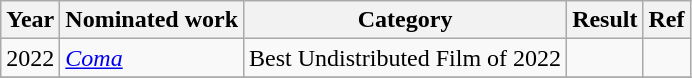<table class="wikitable sortable">
<tr>
<th>Year</th>
<th>Nominated work</th>
<th>Category</th>
<th>Result</th>
<th>Ref</th>
</tr>
<tr>
<td>2022</td>
<td><em><a href='#'>Coma</a></em></td>
<td>Best Undistributed Film of 2022</td>
<td></td>
<td></td>
</tr>
<tr>
</tr>
</table>
